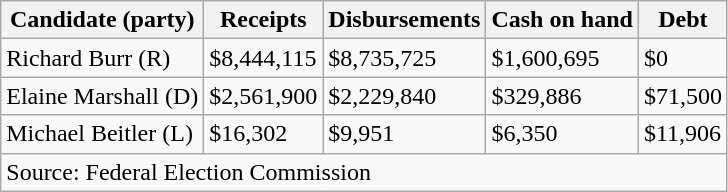<table class="wikitable sortable">
<tr>
<th>Candidate (party)</th>
<th>Receipts</th>
<th>Disbursements</th>
<th>Cash on hand</th>
<th>Debt</th>
</tr>
<tr>
<td>Richard Burr (R)</td>
<td>$8,444,115</td>
<td>$8,735,725</td>
<td>$1,600,695</td>
<td>$0</td>
</tr>
<tr>
<td>Elaine Marshall (D)</td>
<td>$2,561,900</td>
<td>$2,229,840</td>
<td>$329,886</td>
<td>$71,500</td>
</tr>
<tr>
<td>Michael Beitler (L)</td>
<td>$16,302</td>
<td>$9,951</td>
<td>$6,350</td>
<td>$11,906</td>
</tr>
<tr>
<td colspan=5>Source: Federal Election Commission</td>
</tr>
</table>
